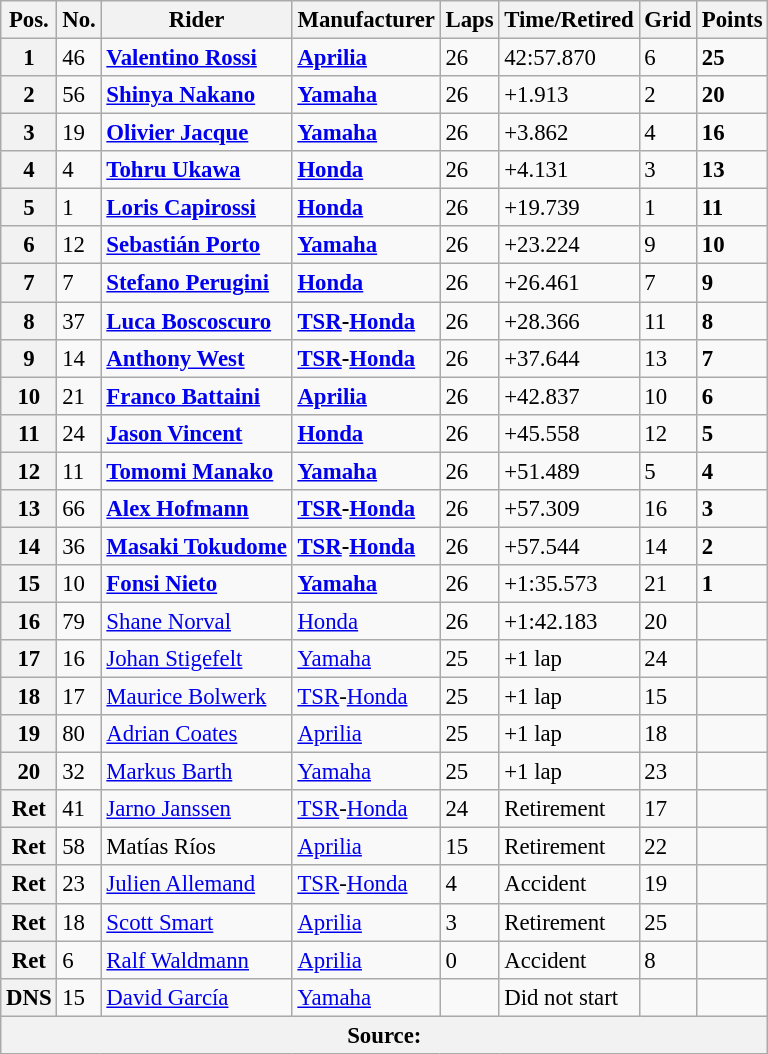<table class="wikitable" style="font-size: 95%;">
<tr>
<th>Pos.</th>
<th>No.</th>
<th>Rider</th>
<th>Manufacturer</th>
<th>Laps</th>
<th>Time/Retired</th>
<th>Grid</th>
<th>Points</th>
</tr>
<tr>
<th>1</th>
<td>46</td>
<td> <strong><a href='#'>Valentino Rossi</a></strong></td>
<td><strong><a href='#'>Aprilia</a></strong></td>
<td>26</td>
<td>42:57.870</td>
<td>6</td>
<td><strong>25</strong></td>
</tr>
<tr>
<th>2</th>
<td>56</td>
<td> <strong><a href='#'>Shinya Nakano</a></strong></td>
<td><strong><a href='#'>Yamaha</a></strong></td>
<td>26</td>
<td>+1.913</td>
<td>2</td>
<td><strong>20</strong></td>
</tr>
<tr>
<th>3</th>
<td>19</td>
<td> <strong><a href='#'>Olivier Jacque</a></strong></td>
<td><strong><a href='#'>Yamaha</a></strong></td>
<td>26</td>
<td>+3.862</td>
<td>4</td>
<td><strong>16</strong></td>
</tr>
<tr>
<th>4</th>
<td>4</td>
<td> <strong><a href='#'>Tohru Ukawa</a></strong></td>
<td><strong><a href='#'>Honda</a></strong></td>
<td>26</td>
<td>+4.131</td>
<td>3</td>
<td><strong>13</strong></td>
</tr>
<tr>
<th>5</th>
<td>1</td>
<td> <strong><a href='#'>Loris Capirossi</a></strong></td>
<td><strong><a href='#'>Honda</a></strong></td>
<td>26</td>
<td>+19.739</td>
<td>1</td>
<td><strong>11</strong></td>
</tr>
<tr>
<th>6</th>
<td>12</td>
<td> <strong><a href='#'>Sebastián Porto</a></strong></td>
<td><strong><a href='#'>Yamaha</a></strong></td>
<td>26</td>
<td>+23.224</td>
<td>9</td>
<td><strong>10</strong></td>
</tr>
<tr>
<th>7</th>
<td>7</td>
<td> <strong><a href='#'>Stefano Perugini</a></strong></td>
<td><strong><a href='#'>Honda</a></strong></td>
<td>26</td>
<td>+26.461</td>
<td>7</td>
<td><strong>9</strong></td>
</tr>
<tr>
<th>8</th>
<td>37</td>
<td> <strong><a href='#'>Luca Boscoscuro</a></strong></td>
<td><strong><a href='#'>TSR</a>-<a href='#'>Honda</a></strong></td>
<td>26</td>
<td>+28.366</td>
<td>11</td>
<td><strong>8</strong></td>
</tr>
<tr>
<th>9</th>
<td>14</td>
<td> <strong><a href='#'>Anthony West</a></strong></td>
<td><strong><a href='#'>TSR</a>-<a href='#'>Honda</a></strong></td>
<td>26</td>
<td>+37.644</td>
<td>13</td>
<td><strong>7</strong></td>
</tr>
<tr>
<th>10</th>
<td>21</td>
<td> <strong><a href='#'>Franco Battaini</a></strong></td>
<td><strong><a href='#'>Aprilia</a></strong></td>
<td>26</td>
<td>+42.837</td>
<td>10</td>
<td><strong>6</strong></td>
</tr>
<tr>
<th>11</th>
<td>24</td>
<td> <strong><a href='#'>Jason Vincent</a></strong></td>
<td><strong><a href='#'>Honda</a></strong></td>
<td>26</td>
<td>+45.558</td>
<td>12</td>
<td><strong>5</strong></td>
</tr>
<tr>
<th>12</th>
<td>11</td>
<td> <strong><a href='#'>Tomomi Manako</a></strong></td>
<td><strong><a href='#'>Yamaha</a></strong></td>
<td>26</td>
<td>+51.489</td>
<td>5</td>
<td><strong>4</strong></td>
</tr>
<tr>
<th>13</th>
<td>66</td>
<td> <strong><a href='#'>Alex Hofmann</a></strong></td>
<td><strong><a href='#'>TSR</a>-<a href='#'>Honda</a></strong></td>
<td>26</td>
<td>+57.309</td>
<td>16</td>
<td><strong>3</strong></td>
</tr>
<tr>
<th>14</th>
<td>36</td>
<td> <strong><a href='#'>Masaki Tokudome</a></strong></td>
<td><strong><a href='#'>TSR</a>-<a href='#'>Honda</a></strong></td>
<td>26</td>
<td>+57.544</td>
<td>14</td>
<td><strong>2</strong></td>
</tr>
<tr>
<th>15</th>
<td>10</td>
<td> <strong><a href='#'>Fonsi Nieto</a></strong></td>
<td><strong><a href='#'>Yamaha</a></strong></td>
<td>26</td>
<td>+1:35.573</td>
<td>21</td>
<td><strong>1</strong></td>
</tr>
<tr>
<th>16</th>
<td>79</td>
<td> <a href='#'>Shane Norval</a></td>
<td><a href='#'>Honda</a></td>
<td>26</td>
<td>+1:42.183</td>
<td>20</td>
<td></td>
</tr>
<tr>
<th>17</th>
<td>16</td>
<td> <a href='#'>Johan Stigefelt</a></td>
<td><a href='#'>Yamaha</a></td>
<td>25</td>
<td>+1 lap</td>
<td>24</td>
<td></td>
</tr>
<tr>
<th>18</th>
<td>17</td>
<td> <a href='#'>Maurice Bolwerk</a></td>
<td><a href='#'>TSR</a>-<a href='#'>Honda</a></td>
<td>25</td>
<td>+1 lap</td>
<td>15</td>
<td></td>
</tr>
<tr>
<th>19</th>
<td>80</td>
<td> <a href='#'>Adrian Coates</a></td>
<td><a href='#'>Aprilia</a></td>
<td>25</td>
<td>+1 lap</td>
<td>18</td>
<td></td>
</tr>
<tr>
<th>20</th>
<td>32</td>
<td> <a href='#'>Markus Barth</a></td>
<td><a href='#'>Yamaha</a></td>
<td>25</td>
<td>+1 lap</td>
<td>23</td>
<td></td>
</tr>
<tr>
<th>Ret</th>
<td>41</td>
<td> <a href='#'>Jarno Janssen</a></td>
<td><a href='#'>TSR</a>-<a href='#'>Honda</a></td>
<td>24</td>
<td>Retirement</td>
<td>17</td>
<td></td>
</tr>
<tr>
<th>Ret</th>
<td>58</td>
<td> Matías Ríos</td>
<td><a href='#'>Aprilia</a></td>
<td>15</td>
<td>Retirement</td>
<td>22</td>
<td></td>
</tr>
<tr>
<th>Ret</th>
<td>23</td>
<td> <a href='#'>Julien Allemand</a></td>
<td><a href='#'>TSR</a>-<a href='#'>Honda</a></td>
<td>4</td>
<td>Accident</td>
<td>19</td>
<td></td>
</tr>
<tr>
<th>Ret</th>
<td>18</td>
<td> <a href='#'>Scott Smart</a></td>
<td><a href='#'>Aprilia</a></td>
<td>3</td>
<td>Retirement</td>
<td>25</td>
<td></td>
</tr>
<tr>
<th>Ret</th>
<td>6</td>
<td> <a href='#'>Ralf Waldmann</a></td>
<td><a href='#'>Aprilia</a></td>
<td>0</td>
<td>Accident</td>
<td>8</td>
<td></td>
</tr>
<tr>
<th>DNS</th>
<td>15</td>
<td> <a href='#'>David García</a></td>
<td><a href='#'>Yamaha</a></td>
<td></td>
<td>Did not start</td>
<td></td>
<td></td>
</tr>
<tr>
<th colspan=8>Source: </th>
</tr>
</table>
